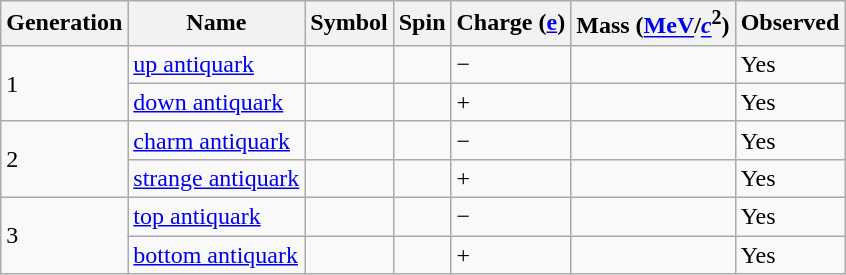<table class="wikitable">
<tr>
<th>Generation</th>
<th>Name</th>
<th>Symbol</th>
<th>Spin</th>
<th>Charge (<a href='#'>e</a>)</th>
<th>Mass (<a href='#'>MeV</a>/<a href='#'><em>c</em></a><sup>2</sup>) </th>
<th>Observed</th>
</tr>
<tr>
<td rowspan="2">1</td>
<td><a href='#'>up antiquark</a></td>
<td></td>
<td></td>
<td>−</td>
<td></td>
<td>Yes</td>
</tr>
<tr>
<td><a href='#'>down antiquark</a></td>
<td></td>
<td></td>
<td>+</td>
<td></td>
<td>Yes</td>
</tr>
<tr>
<td rowspan="2">2</td>
<td><a href='#'>charm antiquark</a></td>
<td></td>
<td></td>
<td>−</td>
<td></td>
<td>Yes</td>
</tr>
<tr>
<td><a href='#'>strange antiquark</a></td>
<td></td>
<td></td>
<td>+</td>
<td></td>
<td>Yes</td>
</tr>
<tr>
<td rowspan="2">3</td>
<td><a href='#'>top antiquark</a></td>
<td></td>
<td></td>
<td>−</td>
<td></td>
<td>Yes</td>
</tr>
<tr>
<td><a href='#'>bottom antiquark</a></td>
<td></td>
<td></td>
<td>+</td>
<td></td>
<td>Yes</td>
</tr>
</table>
